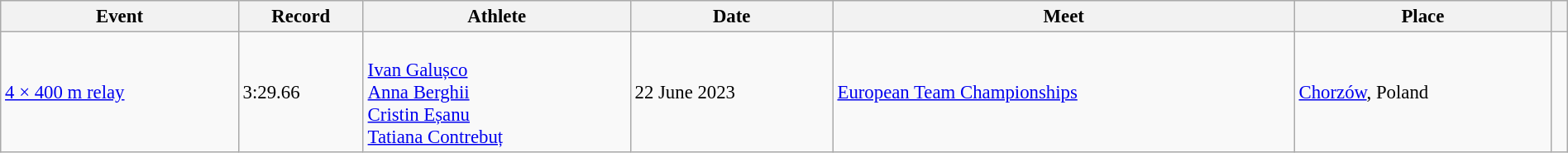<table class="wikitable" style="font-size:95%; width: 100%;">
<tr>
<th>Event</th>
<th>Record</th>
<th>Athlete</th>
<th>Date</th>
<th>Meet</th>
<th>Place</th>
<th></th>
</tr>
<tr>
<td><a href='#'>4 × 400 m relay</a></td>
<td>3:29.66</td>
<td><br><a href='#'>Ivan Galușco</a><br><a href='#'>Anna Berghii</a><br><a href='#'>Cristin Eșanu</a><br><a href='#'>Tatiana Contrebuț</a></td>
<td>22 June 2023</td>
<td><a href='#'>European Team Championships</a></td>
<td><a href='#'>Chorzów</a>, Poland</td>
<td></td>
</tr>
</table>
